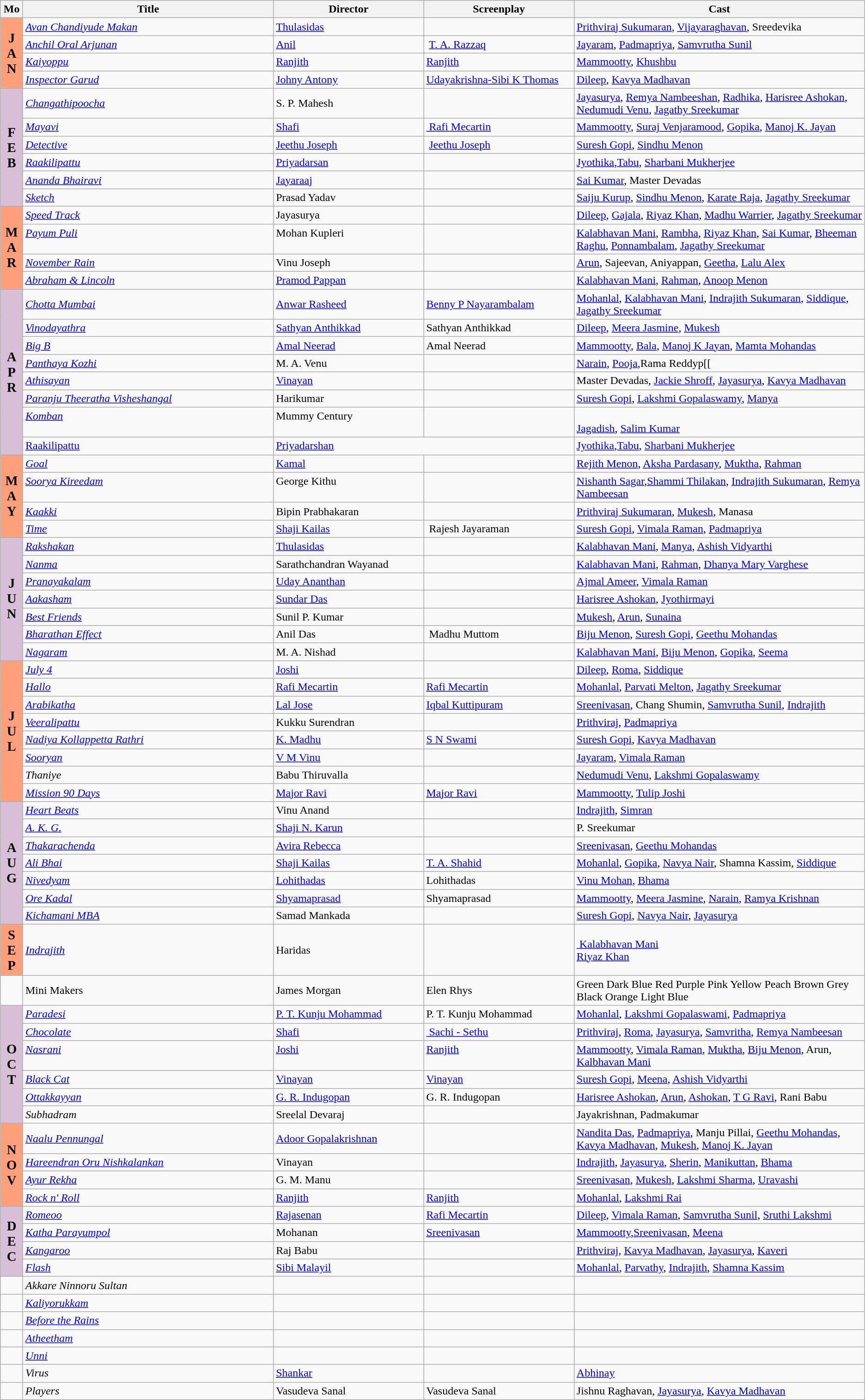<table class="wikitable" style="align:left;">
<tr>
<th width="1%">Mo</th>
<th width="25%">Title</th>
<th width="15%">Director</th>
<th width="15%">Screenplay</th>
<th width="29%">Cast</th>
</tr>
<tr January!>
<td rowspan="4" valign="center" align="center" style="background:#FFA07A; textcolor:#000;"><big> <strong>J<br>A<br>N</strong></big></td>
<td><em><a href='#'>Avan Chandiyude Makan</a></em></td>
<td><a href='#'>Thulasidas</a></td>
<td> </td>
<td><a href='#'>Prithviraj Sukumaran</a>, <a href='#'>Vijayaraghavan</a>, Sreedevika</td>
</tr>
<tr valign="top">
<td><em><a href='#'>Anchil Oral Arjunan</a></em></td>
<td><a href='#'>Anil</a></td>
<td> <a href='#'>T. A. Razzaq</a></td>
<td><a href='#'>Jayaram</a>, <a href='#'>Padmapriya</a>, <a href='#'>Samvrutha Sunil</a></td>
</tr>
<tr valign="top">
<td><em><a href='#'>Kaiyoppu</a></em></td>
<td><a href='#'>Ranjith</a></td>
<td><a href='#'>Ranjith</a></td>
<td><a href='#'>Mammootty</a>, <a href='#'>Khushbu</a></td>
</tr>
<tr valign="top">
<td><em><a href='#'>Inspector Garud</a></em></td>
<td><a href='#'>Johny Antony</a></td>
<td><a href='#'>Udayakrishna-Sibi K Thomas</a></td>
<td><a href='#'>Dileep</a>, <a href='#'>Kavya Madhavan</a></td>
</tr>
<tr February!>
<td rowspan="6" valign="center" align="center" style="background:#D8BFD8; textcolor:#000;"><big> <strong>F<br>E<br>B</strong></big></td>
<td><em><a href='#'>Changathipoocha</a></em></td>
<td>S. P. Mahesh</td>
<td> </td>
<td><a href='#'>Jayasurya</a>, <a href='#'>Remya Nambeeshan</a>, <a href='#'>Radhika</a>, <a href='#'>Harisree Ashokan</a>, <a href='#'>Nedumudi Venu</a>, <a href='#'>Jagathy Sreekumar</a></td>
</tr>
<tr valign="top">
<td><em><a href='#'>Mayavi</a></em></td>
<td><a href='#'>Shafi</a></td>
<td><a href='#'> Rafi Mecartin</a></td>
<td><a href='#'>Mammootty</a>, <a href='#'>Suraj Venjaramood</a>, <a href='#'>Gopika</a>, <a href='#'>Manoj K. Jayan</a></td>
</tr>
<tr valign="top">
<td><em><a href='#'>Detective</a></em></td>
<td><a href='#'>Jeethu Joseph</a></td>
<td> <a href='#'>Jeethu Joseph</a></td>
<td><a href='#'>Suresh Gopi</a>, <a href='#'>Sindhu Menon</a></td>
</tr>
<tr valign="top">
<td><em><a href='#'>Raakilipattu</a></em></td>
<td><a href='#'>Priyadarsan</a></td>
<td> </td>
<td><a href='#'>Jyothika</a>,<a href='#'>Tabu</a>, <a href='#'>Sharbani Mukherjee</a></td>
</tr>
<tr valign="top">
<td><em><a href='#'>Ananda Bhairavi</a></em></td>
<td><a href='#'>Jayaraaj</a></td>
<td> </td>
<td><a href='#'>Sai Kumar</a>, Master Devadas</td>
</tr>
<tr valign="top">
<td><em><a href='#'>Sketch</a></em></td>
<td>Prasad Yadav</td>
<td> </td>
<td><a href='#'>Saiju Kurup</a>, <a href='#'>Sindhu Menon</a>, <a href='#'>Karate Raja</a>, <a href='#'>Jagathy Sreekumar</a></td>
</tr>
<tr March!>
<td rowspan="4" valign="center" align="center" style="background:#FFA07A; textcolor:#000;"><big> <strong>M<br>A<br>R</strong></big></td>
<td><em><a href='#'>Speed Track</a></em></td>
<td>Jayasurya</td>
<td> </td>
<td><a href='#'>Dileep</a>, <a href='#'>Gajala</a>, <a href='#'>Riyaz Khan</a>, <a href='#'>Madhu Warrier</a>, <a href='#'>Jagathy Sreekumar</a></td>
</tr>
<tr valign="top">
<td><em><a href='#'>Payum Puli</a></em></td>
<td>Mohan Kupleri</td>
<td> </td>
<td><a href='#'>Kalabhavan Mani</a>, <a href='#'>Rambha</a>, <a href='#'>Riyaz Khan</a>, <a href='#'>Sai Kumar</a>, <a href='#'>Bheeman Raghu</a>, <a href='#'>Ponnambalam</a>, <a href='#'>Jagathy Sreekumar</a></td>
</tr>
<tr valign="top">
<td><em><a href='#'>November Rain</a></em></td>
<td>Vinu Joseph</td>
<td> </td>
<td><a href='#'>Arun</a>, Sajeevan, Aniyappan, <a href='#'>Geetha</a>, <a href='#'>Lalu Alex</a></td>
</tr>
<tr valign="top">
<td><em><a href='#'>Abraham & Lincoln</a></em></td>
<td><a href='#'>Pramod Pappan</a></td>
<td> </td>
<td><a href='#'>Kalabhavan Mani</a>, <a href='#'>Rahman</a>, <a href='#'>Anoop Menon</a></td>
</tr>
<tr April!>
<td rowspan="8" valign="center" align="center" style="background:#D8BFD8; textcolor:#000;"><big> <strong>A<br>P<br>R</strong></big></td>
<td><em><a href='#'>Chotta Mumbai</a></em></td>
<td><a href='#'>Anwar Rasheed</a></td>
<td><a href='#'>Benny P Nayarambalam</a></td>
<td><a href='#'>Mohanlal</a>, <a href='#'>Kalabhavan Mani</a>, <a href='#'>Indrajith Sukumaran</a>, <a href='#'>Siddique</a>, <a href='#'>Jagathy Sreekumar</a></td>
</tr>
<tr valign="top">
<td><em><a href='#'>Vinodayathra</a></em></td>
<td><a href='#'>Sathyan Anthikkad</a></td>
<td>Sathyan Anthikkad</td>
<td><a href='#'>Dileep</a>, <a href='#'>Meera Jasmine</a>, <a href='#'>Mukesh</a></td>
</tr>
<tr valign="top">
<td><em><a href='#'>Big B</a></em></td>
<td><a href='#'>Amal Neerad</a></td>
<td>Amal Neerad</td>
<td><a href='#'>Mammootty</a>, <a href='#'>Bala</a>, <a href='#'>Manoj K Jayan</a>, <a href='#'>Mamta Mohandas</a></td>
</tr>
<tr valign="top">
<td><em><a href='#'>Panthaya Kozhi</a></em></td>
<td>M. A. Venu</td>
<td> </td>
<td><a href='#'>Narain</a>, <a href='#'>Pooja</a>,Rama Reddyp[[</td>
</tr>
<tr valign="top">
<td><em><a href='#'>Athisayan</a></em></td>
<td><a href='#'>Vinayan</a></td>
<td> </td>
<td>Master Devadas, <a href='#'>Jackie Shroff</a>, <a href='#'>Jayasurya</a>, <a href='#'>Kavya Madhavan</a></td>
</tr>
<tr valign="top">
<td><em><a href='#'>Paranju Theeratha Visheshangal</a></em></td>
<td>Harikumar</td>
<td> </td>
<td><a href='#'>Suresh Gopi</a>, <a href='#'>Lakshmi Gopalaswamy</a>, <a href='#'>Manya</a></td>
</tr>
<tr valign="top">
<td><em><a href='#'>Komban</a></em></td>
<td>Mummy Century</td>
<td></td>
<td><br><a href='#'>Jagadish</a>, <a href='#'>Salim Kumar</a></td>
</tr>
<tr>
<td><a href='#'>Raakilipattu</a></td>
<td colspan="2"><a href='#'>Priyadarshan</a></td>
<td><a href='#'>Jyothika</a>,<a href='#'>Tabu</a>, <a href='#'>Sharbani Mukherjee</a></td>
</tr>
<tr May!>
<td rowspan="4" valign="center" align="center" style="background:#FFA07A; textcolor:#000;"><big> <strong>M<br>A<br>Y</strong></big></td>
<td><em><a href='#'>Goal</a></em></td>
<td><a href='#'>Kamal</a></td>
<td> </td>
<td><a href='#'>Rejith Menon</a>, <a href='#'>Aksha Pardasany</a>, <a href='#'>Muktha</a>, <a href='#'>Rahman</a></td>
</tr>
<tr valign="top">
<td><em><a href='#'>Soorya Kireedam</a></em></td>
<td>George Kithu</td>
<td> </td>
<td><a href='#'>Nishanth Sagar</a>,<a href='#'>Shammi Thilakan</a>, <a href='#'>Indrajith Sukumaran</a>, <a href='#'>Remya Nambeesan</a></td>
</tr>
<tr valign="top">
<td><em><a href='#'>Kaakki</a></em></td>
<td>Bipin Prabhakaran</td>
<td> </td>
<td><a href='#'>Prithviraj Sukumaran</a>, <a href='#'>Mukesh</a>, Manasa</td>
</tr>
<tr valign="top">
<td><em><a href='#'>Time</a></em></td>
<td><a href='#'>Shaji Kailas</a></td>
<td> Rajesh Jayaraman</td>
<td><a href='#'>Suresh Gopi</a>, <a href='#'>Vimala Raman</a>, <a href='#'>Padmapriya</a></td>
</tr>
<tr June!>
<td rowspan="7" valign="center" align="center" style="background:#D8BFD8; textcolor:#000;"><big> <strong>J<br>U<br>N</strong></big></td>
<td><em><a href='#'>Rakshakan</a></em></td>
<td><a href='#'>Thulasidas</a></td>
<td> </td>
<td><a href='#'>Kalabhavan Mani</a>, <a href='#'>Manya</a>, <a href='#'>Ashish Vidyarthi</a></td>
</tr>
<tr valign="top">
<td><em><a href='#'>Nanma</a></em></td>
<td>Sarathchandran Wayanad</td>
<td> </td>
<td><a href='#'>Kalabhavan Mani</a>, <a href='#'>Rahman</a>, <a href='#'>Dhanya Mary Varghese</a></td>
</tr>
<tr valign="top">
<td><em><a href='#'>Pranayakalam</a></em></td>
<td><a href='#'>Uday Ananthan</a></td>
<td> </td>
<td><a href='#'>Ajmal Ameer</a>, <a href='#'>Vimala Raman</a></td>
</tr>
<tr valign="top">
<td><em><a href='#'>Aakasham</a></em></td>
<td><a href='#'>Sundar Das</a></td>
<td> </td>
<td><a href='#'>Harisree Ashokan</a>, <a href='#'>Jyothirmayi</a></td>
</tr>
<tr valign="top">
<td><em><a href='#'>Best Friends</a></em></td>
<td>Sunil P. Kumar</td>
<td> </td>
<td><a href='#'>Mukesh</a>, <a href='#'>Arun</a>, <a href='#'>Sunaina</a></td>
</tr>
<tr valign="top">
<td><em><a href='#'>Bharathan Effect</a></em></td>
<td>Anil Das</td>
<td> Madhu Muttom</td>
<td><a href='#'>Biju Menon</a>, <a href='#'>Suresh Gopi</a>, <a href='#'>Geethu Mohandas</a></td>
</tr>
<tr valign="top">
<td><em><a href='#'>Nagaram</a></em></td>
<td>M. A. Nishad</td>
<td> </td>
<td><a href='#'>Kalabhavan Mani</a>, <a href='#'>Biju Menon</a>, <a href='#'>Gopika</a>, <a href='#'>Seema</a></td>
</tr>
<tr July!>
<td rowspan="8" valign="center" align="center" style="background:#FFA07A; textcolor:#000;"><big> <strong>J<br>U<br>L</strong></big></td>
<td><em><a href='#'>July 4</a></em></td>
<td><a href='#'>Joshi</a></td>
<td> </td>
<td><a href='#'>Dileep</a>, <a href='#'>Roma</a>, <a href='#'>Siddique</a></td>
</tr>
<tr valign="top">
<td><em><a href='#'>Hallo</a></em></td>
<td><a href='#'>Rafi Mecartin</a></td>
<td><a href='#'>Rafi Mecartin</a></td>
<td><a href='#'>Mohanlal</a>, <a href='#'>Parvati Melton</a>, <a href='#'>Jagathy Sreekumar</a></td>
</tr>
<tr valign="top">
<td><em><a href='#'>Arabikatha</a></em></td>
<td><a href='#'>Lal Jose</a></td>
<td><a href='#'>Iqbal Kuttipuram</a></td>
<td><a href='#'>Sreenivasan</a>, Chang Shumin, <a href='#'>Samvrutha Sunil</a>, <a href='#'>Indrajith</a></td>
</tr>
<tr valign="top">
<td><em><a href='#'>Veeralipattu</a></em></td>
<td>Kukku Surendran</td>
<td> </td>
<td><a href='#'>Prithviraj</a>, <a href='#'>Padmapriya</a></td>
</tr>
<tr valign="top">
<td><em><a href='#'>Nadiya Kollappetta Rathri</a></em></td>
<td><a href='#'>K. Madhu</a></td>
<td><a href='#'>S N Swami</a></td>
<td><a href='#'>Suresh Gopi</a>, <a href='#'>Kavya Madhavan</a></td>
</tr>
<tr valign="top">
<td><em><a href='#'>Sooryan</a></em></td>
<td><a href='#'>V M Vinu</a></td>
<td> </td>
<td><a href='#'>Jayaram</a>, <a href='#'>Vimala Raman</a></td>
</tr>
<tr valign="top">
<td><em>Thaniye</em></td>
<td>Babu Thiruvalla</td>
<td> </td>
<td><a href='#'>Nedumudi Venu</a>, <a href='#'>Lakshmi Gopalaswamy</a></td>
</tr>
<tr valign="top">
<td><em><a href='#'>Mission 90 Days</a></em></td>
<td><a href='#'>Major Ravi</a></td>
<td><a href='#'>Major Ravi</a></td>
<td><a href='#'>Mammootty</a>, <a href='#'>Tulip Joshi</a></td>
</tr>
<tr August!>
<td rowspan="7" valign="center" align="center" style="background:#D8BFD8; textcolor:#000;"><big> <strong>A<br>U<br>G</strong></big></td>
<td><em><a href='#'>Heart Beats</a></em></td>
<td>Vinu Anand</td>
<td> </td>
<td><a href='#'>Indrajith</a>, <a href='#'>Simran</a></td>
</tr>
<tr valign="top">
<td><em><a href='#'>A. K. G.</a></em></td>
<td><a href='#'>Shaji N. Karun</a></td>
<td> </td>
<td>P. Sreekumar</td>
</tr>
<tr valign="top">
<td><em><a href='#'>Thakarachenda</a></em></td>
<td><a href='#'>Avira Rebecca</a></td>
<td> </td>
<td><a href='#'>Sreenivasan</a>, <a href='#'>Geethu Mohandas</a></td>
</tr>
<tr valign="top">
<td><em><a href='#'>Ali Bhai</a></em></td>
<td><a href='#'>Shaji Kailas</a></td>
<td><a href='#'>T. A. Shahid</a></td>
<td><a href='#'>Mohanlal</a>, <a href='#'>Gopika</a>, <a href='#'>Navya Nair</a>, Shamna Kassim, <a href='#'>Siddique</a></td>
</tr>
<tr valign="top">
<td><em><a href='#'>Nivedyam</a></em></td>
<td><a href='#'>Lohithadas</a></td>
<td>Lohithadas</td>
<td><a href='#'>Vinu Mohan</a>, <a href='#'>Bhama</a></td>
</tr>
<tr valign="top">
<td><em><a href='#'>Ore Kadal</a></em></td>
<td><a href='#'>Shyamaprasad</a></td>
<td>Shyamaprasad</td>
<td><a href='#'>Mammootty</a>, <a href='#'>Meera Jasmine</a>, <a href='#'>Narain</a>, <a href='#'>Ramya Krishnan</a></td>
</tr>
<tr valign="top">
<td><em><a href='#'>Kichamani MBA</a></em></td>
<td>Samad Mankada</td>
<td> </td>
<td><a href='#'>Suresh Gopi</a>, <a href='#'>Navya Nair</a>, <a href='#'>Jayasurya</a></td>
</tr>
<tr September!>
<td rowspan="1" valign="center" align="center" style="background:#FFA07A; textcolor:#000;"><big> <strong>S<br>E<br>P</strong></big></td>
<td><em><a href='#'>Indrajith</a></em></td>
<td>Haridas</td>
<td> </td>
<td><a href='#'> Kalabhavan Mani</a><br><a href='#'>Riyaz Khan</a></td>
</tr>
<tr>
<td></td>
<td>Mini Makers</td>
<td>James Morgan</td>
<td>Elen Rhys</td>
<td>Green Dark Blue Red Purple Pink Yellow Peach Brown Grey Black Orange Light Blue</td>
</tr>
<tr October!>
<td rowspan="6" valign="center" align="center" style="background:#D8BFD8; textcolor:#000;"><big> <strong>O<br>C<br>T</strong></big></td>
<td><em><a href='#'>Paradesi</a></em></td>
<td><a href='#'>P. T. Kunju Mohammad</a></td>
<td>P. T. Kunju Mohammad</td>
<td><a href='#'>Mohanlal</a>, <a href='#'>Lakshmi Gopalaswami</a>, <a href='#'>Padmapriya</a></td>
</tr>
<tr valign="top">
<td><em><a href='#'>Chocolate</a></em></td>
<td><a href='#'>Shafi</a></td>
<td><a href='#'> Sachi - Sethu</a></td>
<td><a href='#'>Prithviraj</a>, <a href='#'>Roma</a>, <a href='#'>Jayasurya</a>, <a href='#'>Samvritha</a>, <a href='#'>Remya Nambeesan</a></td>
</tr>
<tr valign="top">
<td><em><a href='#'>Nasrani</a></em></td>
<td><a href='#'>Joshi</a></td>
<td><a href='#'>Ranjith</a></td>
<td><a href='#'>Mammootty</a>, <a href='#'>Vimala Raman</a>, <a href='#'>Muktha</a>, <a href='#'>Biju Menon</a>, Arun, <a href='#'>Kalbhavan Mani</a></td>
</tr>
<tr valign="top">
<td><em><a href='#'>Black Cat</a></em></td>
<td><a href='#'>Vinayan</a></td>
<td><a href='#'>Vinayan</a></td>
<td><a href='#'>Suresh Gopi</a>, <a href='#'>Meena</a>, <a href='#'>Ashish Vidyarthi</a></td>
</tr>
<tr valign="top">
<td><em><a href='#'>Ottakkayyan</a></em></td>
<td><a href='#'>G. R. Indugopan</a></td>
<td>G. R. Indugopan</td>
<td><a href='#'>Harisree Ashokan</a>, <a href='#'>Arun</a>, <a href='#'>Ashokan</a>, <a href='#'>T G Ravi</a>, Rani Babu</td>
</tr>
<tr valign="top">
<td><em>Subhadram</em></td>
<td>Sreelal Devaraj</td>
<td> </td>
<td>Jayakrishnan, Padmakumar</td>
</tr>
<tr November!>
<td rowspan="4" valign="center" align="center" style="background:#FFA07A; textcolor:#000;"><big> <strong>N<br>O<br>V</strong></big></td>
<td><em><a href='#'>Naalu Pennungal</a></em></td>
<td><a href='#'>Adoor Gopalakrishnan</a></td>
<td> </td>
<td><a href='#'>Nandita Das</a>, <a href='#'>Padmapriya</a>, Manju Pillai, <a href='#'>Geethu Mohandas</a>, <a href='#'>Kavya Madhavan</a>, <a href='#'>Mukesh</a>, <a href='#'>Manoj K. Jayan</a></td>
</tr>
<tr valign="top">
<td><em><a href='#'>Hareendran Oru Nishkalankan</a></em></td>
<td>Vinayan</td>
<td> </td>
<td><a href='#'>Indrajith</a>, <a href='#'>Jayasurya</a>, <a href='#'>Sherin</a>, <a href='#'>Manikuttan</a>, <a href='#'>Bhama</a></td>
</tr>
<tr valign="top">
<td><em><a href='#'>Ayur Rekha</a></em></td>
<td>G. M. Manu</td>
<td> </td>
<td><a href='#'>Sreenivasan</a>, <a href='#'>Mukesh</a>, <a href='#'>Lakshmi Sharma</a>, <a href='#'>Uravashi</a></td>
</tr>
<tr valign="top">
<td><em><a href='#'>Rock n' Roll</a></em></td>
<td><a href='#'>Ranjith</a></td>
<td><a href='#'>Ranjith</a></td>
<td><a href='#'>Mohanlal</a>, <a href='#'>Lakshmi Rai</a></td>
</tr>
<tr December!>
<td rowspan="4" valign="center" align="center" style="background:#D8BFD8; textcolor:#000;"><big> <strong>D<br>E<br>C</strong></big></td>
<td><em><a href='#'>Romeoo</a></em></td>
<td><a href='#'>Rajasenan</a></td>
<td><a href='#'>Rafi Mecartin</a></td>
<td><a href='#'>Dileep</a>, <a href='#'>Vimala Raman</a>, <a href='#'>Samvrutha Sunil</a>, <a href='#'>Sruthi Lakshmi</a></td>
</tr>
<tr valign="top">
<td><em><a href='#'>Katha Parayumpol</a></em></td>
<td>Mohanan</td>
<td><a href='#'>Sreenivasan</a></td>
<td><a href='#'>Mammootty</a>,<a href='#'>Sreenivasan</a>, <a href='#'>Meena</a></td>
</tr>
<tr valign="top">
<td><em><a href='#'>Kangaroo</a></em></td>
<td>Raj Babu</td>
<td> </td>
<td><a href='#'>Prithviraj</a>, <a href='#'>Kavya Madhavan</a>, <a href='#'>Jayasurya</a>, <a href='#'>Kaveri</a></td>
</tr>
<tr valign="top">
<td><em><a href='#'>Flash</a></em></td>
<td><a href='#'>Sibi Malayil</a></td>
<td> </td>
<td><a href='#'>Mohanlal</a>, <a href='#'>Parvathy</a>, <a href='#'>Indrajith</a>, <a href='#'>Shamna Kassim</a></td>
</tr>
<tr>
<td></td>
<td><em>Akkare Ninnoru Sultan</em></td>
<td></td>
<td></td>
<td></td>
</tr>
<tr>
<td></td>
<td><em><a href='#'>Kaliyorukkam</a></em></td>
<td></td>
<td></td>
<td></td>
</tr>
<tr>
<td></td>
<td><em><a href='#'>Before the Rains</a></em></td>
<td></td>
<td></td>
<td></td>
</tr>
<tr>
<td></td>
<td><em><a href='#'>Atheetham</a></em></td>
<td></td>
<td></td>
<td></td>
</tr>
<tr>
<td></td>
<td><em><a href='#'>Unni</a></em></td>
<td></td>
<td></td>
<td></td>
</tr>
<tr>
<td></td>
<td><em>Virus</em></td>
<td><a href='#'>Shankar</a></td>
<td></td>
<td><a href='#'>Abhinay</a></td>
</tr>
<tr>
<td></td>
<td><em>Players</em></td>
<td>Vasudeva Sanal</td>
<td>Vasudeva Sanal</td>
<td>Jishnu Raghavan, <a href='#'>Jayasurya</a>, <a href='#'>Kavya Madhavan</a></td>
</tr>
</table>
